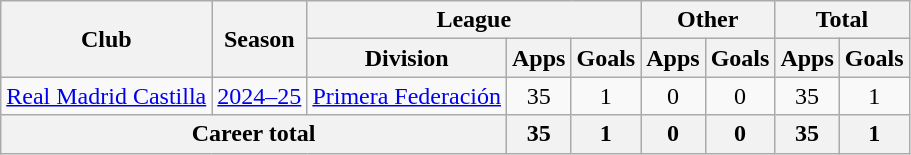<table class="wikitable" style="text-align:center">
<tr>
<th rowspan=2>Club</th>
<th rowspan=2>Season</th>
<th colspan=3>League</th>
<th colspan=2>Other</th>
<th colspan=2>Total</th>
</tr>
<tr>
<th>Division</th>
<th>Apps</th>
<th>Goals</th>
<th>Apps</th>
<th>Goals</th>
<th>Apps</th>
<th>Goals</th>
</tr>
<tr>
<td><a href='#'>Real Madrid Castilla</a></td>
<td><a href='#'>2024–25</a></td>
<td><a href='#'>Primera Federación</a></td>
<td>35</td>
<td>1</td>
<td>0</td>
<td>0</td>
<td>35</td>
<td>1</td>
</tr>
<tr>
<th colspan="3">Career total</th>
<th>35</th>
<th>1</th>
<th>0</th>
<th>0</th>
<th>35</th>
<th>1</th>
</tr>
</table>
